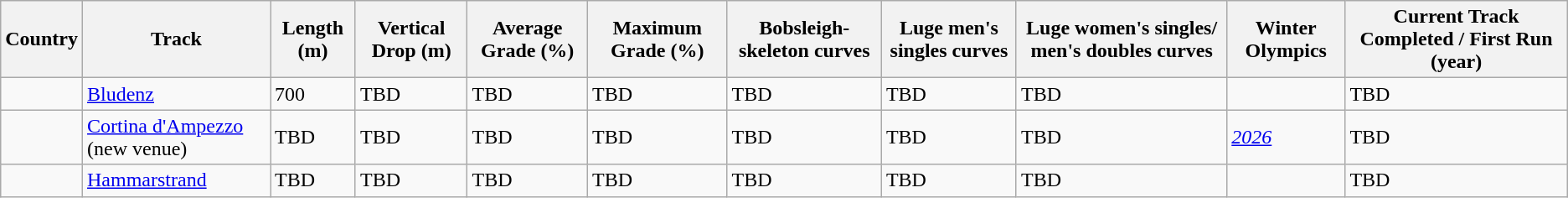<table class="wikitable sortable">
<tr>
<th>Country</th>
<th>Track</th>
<th>Length (m)</th>
<th>Vertical Drop (m)</th>
<th>Average Grade (%)</th>
<th>Maximum Grade (%)</th>
<th>Bobsleigh-skeleton curves</th>
<th>Luge men's singles curves</th>
<th>Luge women's singles/ men's doubles curves</th>
<th>Winter Olympics</th>
<th>Current Track Completed / First Run (year)</th>
</tr>
<tr>
<td></td>
<td><a href='#'>Bludenz</a></td>
<td>700</td>
<td>TBD</td>
<td>TBD</td>
<td>TBD</td>
<td>TBD</td>
<td>TBD</td>
<td>TBD</td>
<td></td>
<td>TBD</td>
</tr>
<tr>
<td></td>
<td><a href='#'>Cortina d'Ampezzo</a> (new venue)</td>
<td>TBD</td>
<td>TBD</td>
<td>TBD</td>
<td>TBD</td>
<td>TBD</td>
<td>TBD</td>
<td>TBD</td>
<td><em><a href='#'>2026</a></em></td>
<td>TBD</td>
</tr>
<tr>
<td></td>
<td><a href='#'>Hammarstrand</a></td>
<td>TBD</td>
<td>TBD</td>
<td>TBD</td>
<td>TBD</td>
<td>TBD</td>
<td>TBD</td>
<td>TBD</td>
<td></td>
<td>TBD</td>
</tr>
</table>
